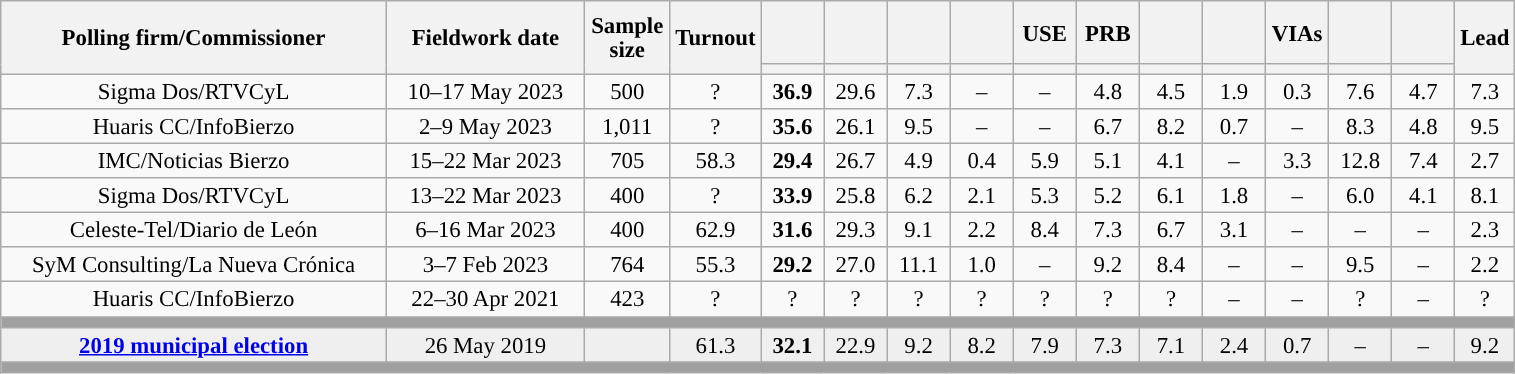<table class="wikitable collapsible collapsed" style="text-align:center; font-size:95%; line-height:16px;">
<tr style="height:42px;">
<th style="width:250px;" rowspan="2">Polling firm/Commissioner</th>
<th style="width:125px;" rowspan="2">Fieldwork date</th>
<th style="width:50px;" rowspan="2">Sample size</th>
<th style="width:45px;" rowspan="2">Turnout</th>
<th style="width:35px;"></th>
<th style="width:35px;"></th>
<th style="width:35px;"></th>
<th style="width:35px;"></th>
<th style="width:35px;">USE</th>
<th style="width:35px;">PRB</th>
<th style="width:35px;"></th>
<th style="width:35px;"></th>
<th style="width:35px;">VIAs</th>
<th style="width:35px;"></th>
<th style="width:35px;"></th>
<th style="width:30px;" rowspan="2">Lead</th>
</tr>
<tr>
<th style="color:inherit;background:"></th>
<th style="color:inherit;background:"></th>
<th style="color:inherit;background:"></th>
<th style="color:inherit;background:"></th>
<th style="color:inherit;background:"></th>
<th style="color:inherit;background:"></th>
<th style="color:inherit;background:"></th>
<th style="color:inherit;background:"></th>
<th style="color:inherit;background:"></th>
<th style="color:inherit;background:"></th>
<th style="color:inherit;background:"></th>
</tr>
<tr>
<td>Sigma Dos/RTVCyL</td>
<td>10–17 May 2023</td>
<td>500</td>
<td>?</td>
<td><strong>36.9</strong><br></td>
<td>29.6<br></td>
<td>7.3<br></td>
<td>–</td>
<td>–</td>
<td>4.8<br></td>
<td>4.5<br></td>
<td>1.9<br></td>
<td>0.3<br></td>
<td>7.6<br></td>
<td>4.7<br></td>
<td style="background:">7.3</td>
</tr>
<tr>
<td>Huaris CC/InfoBierzo</td>
<td>2–9 May 2023</td>
<td>1,011</td>
<td>?</td>
<td><strong>35.6</strong><br></td>
<td>26.1<br></td>
<td>9.5<br></td>
<td>–</td>
<td>–</td>
<td>6.7<br></td>
<td>8.2<br></td>
<td>0.7<br></td>
<td>–</td>
<td>8.3<br></td>
<td>4.8<br></td>
<td style="background:">9.5</td>
</tr>
<tr>
<td>IMC/Noticias Bierzo</td>
<td>15–22 Mar 2023</td>
<td>705</td>
<td>58.3</td>
<td><strong>29.4</strong><br></td>
<td>26.7<br></td>
<td>4.9<br></td>
<td>0.4<br></td>
<td>5.9<br></td>
<td>5.1<br></td>
<td>4.1<br></td>
<td>–</td>
<td>3.3<br></td>
<td>12.8<br></td>
<td>7.4<br></td>
<td style="background:">2.7</td>
</tr>
<tr>
<td>Sigma Dos/RTVCyL</td>
<td>13–22 Mar 2023</td>
<td>400</td>
<td>?</td>
<td><strong>33.9</strong><br></td>
<td>25.8<br></td>
<td>6.2<br></td>
<td>2.1<br></td>
<td>5.3<br></td>
<td>5.2<br></td>
<td>6.1<br></td>
<td>1.8<br></td>
<td>–</td>
<td>6.0<br></td>
<td>4.1<br></td>
<td style="background:">8.1</td>
</tr>
<tr>
<td>Celeste-Tel/Diario de León</td>
<td>6–16 Mar 2023</td>
<td>400</td>
<td>62.9</td>
<td><strong>31.6</strong><br></td>
<td>29.3<br></td>
<td>9.1<br></td>
<td>2.2<br></td>
<td>8.4<br></td>
<td>7.3<br></td>
<td>6.7<br></td>
<td>3.1<br></td>
<td>–</td>
<td>–</td>
<td>–</td>
<td style="background:">2.3</td>
</tr>
<tr>
<td>SyM Consulting/La Nueva Crónica</td>
<td>3–7 Feb 2023</td>
<td>764</td>
<td>55.3</td>
<td><strong>29.2</strong><br></td>
<td>27.0<br></td>
<td>11.1<br></td>
<td>1.0<br></td>
<td>–</td>
<td>9.2<br></td>
<td>8.4<br></td>
<td>–</td>
<td>–</td>
<td>9.5<br></td>
<td>–</td>
<td style="background:">2.2</td>
</tr>
<tr>
<td>Huaris CC/InfoBierzo</td>
<td>22–30 Apr 2021</td>
<td>423</td>
<td>?</td>
<td>?<br></td>
<td>?<br></td>
<td>?<br></td>
<td>?<br></td>
<td>?<br></td>
<td>?<br></td>
<td>?<br></td>
<td>–</td>
<td>–</td>
<td>?<br></td>
<td>–</td>
<td style="background:">?</td>
</tr>
<tr>
<td colspan="16" style="background:#A0A0A0"></td>
</tr>
<tr style="background:#EFEFEF;">
<td><strong><a href='#'>2019 municipal election</a></strong></td>
<td>26 May 2019</td>
<td></td>
<td>61.3</td>
<td><strong>32.1</strong><br></td>
<td>22.9<br></td>
<td>9.2<br></td>
<td>8.2<br></td>
<td>7.9<br></td>
<td>7.3<br></td>
<td>7.1<br></td>
<td>2.4<br></td>
<td>0.7<br></td>
<td>–</td>
<td>–</td>
<td style="background:">9.2</td>
</tr>
<tr>
<td colspan="16" style="background:#A0A0A0"></td>
</tr>
</table>
